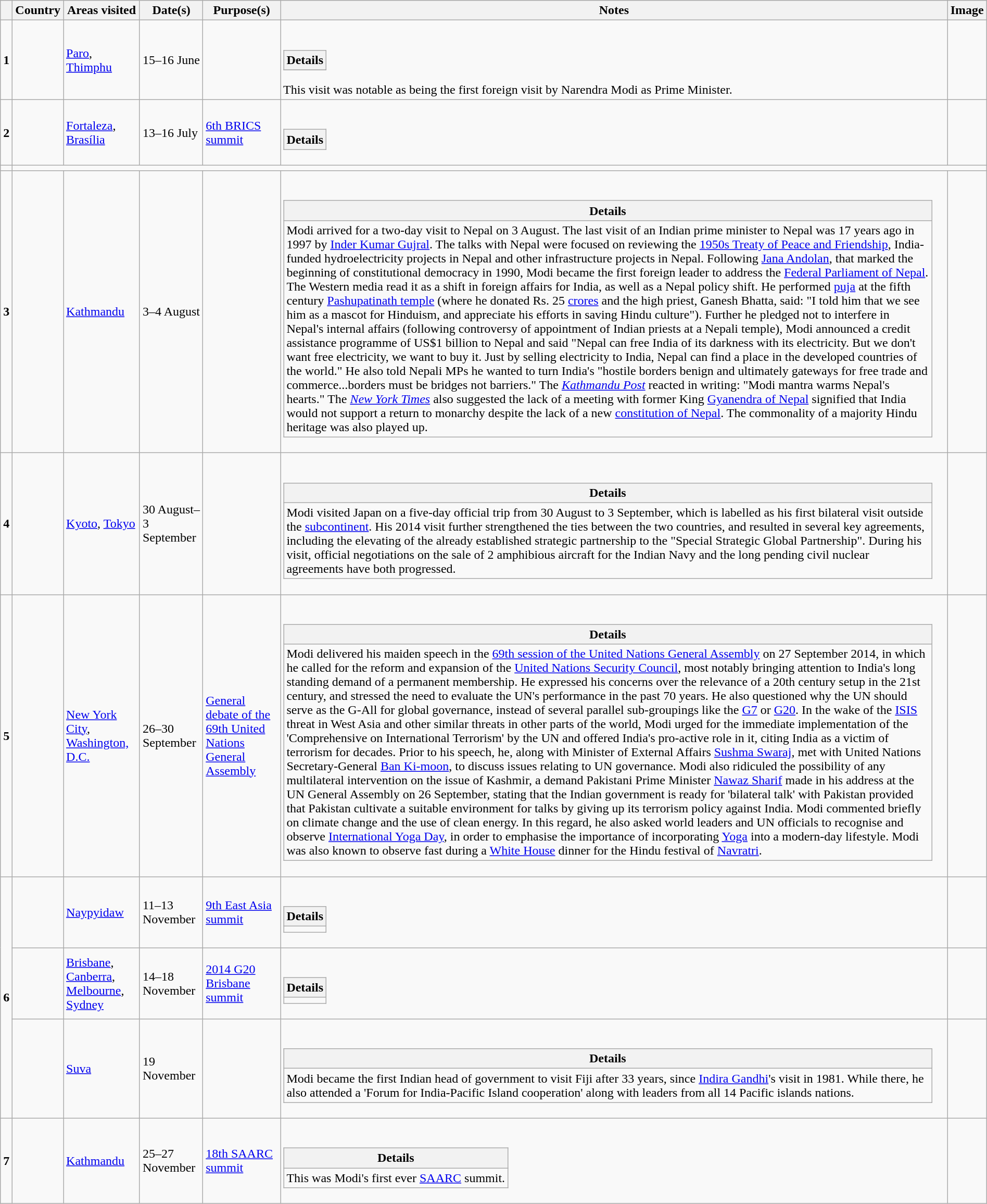<table class="wikitable outercollapse sortable" style="margin: 1em auto 1em auto">
<tr>
<th></th>
<th>Country</th>
<th>Areas visited</th>
<th>Date(s)</th>
<th>Purpose(s)</th>
<th class=unsortable>Notes</th>
<th>Image</th>
</tr>
<tr>
<td rowspan=1><strong>1</strong></td>
<td></td>
<td><a href='#'>Paro</a>, <a href='#'>Thimphu</a></td>
<td>15–16 June</td>
<td></td>
<td><br><table class="wikitable collapsible innercollapse">
<tr>
<th>Details</th>
</tr>
<tr>
</tr>
</table>
This visit was notable as being the first foreign visit by Narendra Modi as Prime Minister.</td>
<td></td>
</tr>
<tr>
<td rowspan=1><strong>2</strong></td>
<td></td>
<td><a href='#'>Fortaleza</a>, <a href='#'>Brasília</a></td>
<td>13–16 July</td>
<td><a href='#'>6th BRICS summit</a></td>
<td><br><table class="wikitable collapsible innercollapse">
<tr>
<th>Details</th>
</tr>
</table>
</td>
<td><br></td>
</tr>
<tr>
<td></td>
</tr>
<tr>
<td rowspan=1><strong>3</strong></td>
<td></td>
<td><a href='#'>Kathmandu</a></td>
<td>3–4 August</td>
<td></td>
<td><br><table class="wikitable collapsible innercollapse">
<tr>
<th>Details</th>
</tr>
<tr>
<td>Modi arrived for a two-day visit to Nepal on 3 August. The last visit of an Indian prime minister to Nepal was 17 years ago in 1997 by <a href='#'>Inder Kumar Gujral</a>. The talks with Nepal were focused on reviewing the <a href='#'>1950s Treaty of Peace and Friendship</a>, India-funded hydroelectricity projects in Nepal and other infrastructure projects in Nepal. Following <a href='#'>Jana Andolan</a>, that marked the beginning of constitutional democracy in 1990, Modi became the first foreign leader to address the <a href='#'>Federal Parliament of Nepal</a>. The Western media read it as a shift in foreign affairs for India, as well as a Nepal policy shift. He performed <a href='#'>puja</a> at the fifth century <a href='#'>Pashupatinath temple</a> (where he donated Rs. 25 <a href='#'>crores</a> and the high priest, Ganesh Bhatta, said: "I told him that we see him as a mascot for Hinduism, and appreciate his efforts in saving Hindu culture"). Further he pledged not to interfere in Nepal's internal affairs (following controversy of appointment of Indian priests at a Nepali temple), Modi announced a credit assistance programme of US$1 billion to Nepal and said "Nepal can free India of its darkness with its electricity. But  we don't want free electricity, we want to buy it. Just by selling electricity to India, Nepal can find a place in the developed countries of the world." He also told Nepali MPs he wanted to turn India's "hostile borders benign and ultimately gateways for free trade and commerce...borders must be bridges not barriers." The <em><a href='#'>Kathmandu Post</a></em> reacted in writing: "Modi mantra warms Nepal's hearts." The <em><a href='#'>New York Times</a></em> also suggested the lack of a meeting with former King <a href='#'>Gyanendra of Nepal</a> signified that India would not support a return to monarchy despite the lack of a new <a href='#'>constitution of Nepal</a>. The commonality of a majority Hindu heritage was also played up.</td>
</tr>
</table>
</td>
<td></td>
</tr>
<tr>
<td rowspan=1><strong>4</strong></td>
<td></td>
<td><a href='#'>Kyoto</a>, <a href='#'>Tokyo</a></td>
<td>30 August–3 September</td>
<td></td>
<td><br><table class="wikitable collapsible innercollapse">
<tr>
<th>Details</th>
</tr>
<tr>
<td>Modi visited Japan on a five-day official trip from 30 August to 3 September, which is labelled as his first bilateral visit outside the <a href='#'>subcontinent</a>. His 2014 visit further strengthened the ties between the two countries, and resulted in several key agreements, including the elevating of the already established strategic partnership to the "Special Strategic Global Partnership". During his visit, official negotiations on the sale of 2 amphibious aircraft for the Indian Navy and the long pending civil nuclear agreements have both progressed.<br></td>
</tr>
</table>
</td>
<td><br></td>
</tr>
<tr>
<td rowspan=1><strong>5</strong></td>
<td><br></td>
<td><a href='#'>New York City</a>, <a href='#'>Washington, D.C.</a></td>
<td>26–30 September</td>
<td><a href='#'>General debate of the 69th United Nations General Assembly</a></td>
<td><br><table class="wikitable collapsible innercollapse">
<tr>
<th>Details</th>
</tr>
<tr>
<td>Modi delivered his maiden speech in the <a href='#'>69th session of the United Nations General Assembly</a> on 27 September 2014, in which he called for the reform and expansion of the <a href='#'>United Nations Security Council</a>, most notably bringing attention to India's long standing demand of a permanent membership. He expressed his concerns over the relevance of a 20th century setup in the 21st century, and stressed the need to evaluate the UN's performance in the past 70 years. He also questioned why the UN should serve as the G-All for global governance, instead of several parallel sub-groupings like the <a href='#'>G7</a> or <a href='#'>G20</a>. In the wake of the <a href='#'>ISIS</a> threat in West Asia and other similar threats in other parts of the world, Modi urged for the immediate implementation of the 'Comprehensive on International Terrorism' by the UN and offered India's pro-active role in it, citing India as a victim of terrorism for decades. Prior to his speech, he, along with Minister of External Affairs <a href='#'>Sushma Swaraj</a>, met with United Nations Secretary-General <a href='#'>Ban Ki-moon</a>, to discuss issues relating to UN governance. Modi also ridiculed the possibility of any multilateral intervention on the issue of Kashmir, a demand Pakistani Prime Minister <a href='#'>Nawaz Sharif</a> made in his address at the UN General Assembly on 26 September, stating that the Indian government is ready for 'bilateral talk' with Pakistan provided that Pakistan cultivate a suitable environment for talks by giving up its terrorism policy against India. Modi commented briefly on climate change and the use of clean energy. In this regard, he also asked world leaders and UN officials to recognise and observe <a href='#'>International Yoga Day</a>, in order to emphasise the importance of incorporating <a href='#'>Yoga</a> into a modern-day lifestyle. Modi was also known to observe fast during a <a href='#'>White House</a> dinner for the Hindu festival of <a href='#'>Navratri</a>.</td>
</tr>
</table>
</td>
<td><br></td>
</tr>
<tr>
<td rowspan=3><strong>6</strong></td>
<td></td>
<td><a href='#'>Naypyidaw</a></td>
<td>11–13 November</td>
<td><a href='#'>9th East Asia summit</a></td>
<td><br><table class="wikitable collapsible innercollapse">
<tr>
<th>Details</th>
</tr>
<tr>
<td></td>
</tr>
</table>
</td>
<td><br></td>
</tr>
<tr>
<td></td>
<td><a href='#'>Brisbane</a>, <a href='#'>Canberra</a>, <a href='#'>Melbourne</a>, <a href='#'>Sydney</a></td>
<td>14–18 November</td>
<td><a href='#'>2014 G20 Brisbane summit</a></td>
<td><br><table class="wikitable collapsible innercollapse">
<tr>
<th>Details</th>
</tr>
<tr>
<td></td>
</tr>
</table>
</td>
<td><br></td>
</tr>
<tr>
<td></td>
<td><a href='#'>Suva</a></td>
<td>19 November</td>
<td></td>
<td><br><table class="wikitable collapsible innercollapse">
<tr>
<th>Details</th>
</tr>
<tr>
<td>Modi became the first Indian head of government to visit Fiji after 33 years, since <a href='#'>Indira Gandhi</a>'s visit in 1981. While there, he also attended a 'Forum for India-Pacific Island cooperation' along with leaders from all 14 Pacific islands nations.</td>
</tr>
</table>
</td>
<td></td>
</tr>
<tr>
<td rowspan=1><strong>7</strong></td>
<td></td>
<td><a href='#'>Kathmandu</a></td>
<td>25–27 November</td>
<td><a href='#'>18th SAARC summit</a></td>
<td><br><table class="wikitable collapsible innercollapse">
<tr>
<th>Details</th>
</tr>
<tr>
<td>This was Modi's first ever <a href='#'>SAARC</a> summit.</td>
</tr>
</table>
</td>
<td><br></td>
</tr>
</table>
